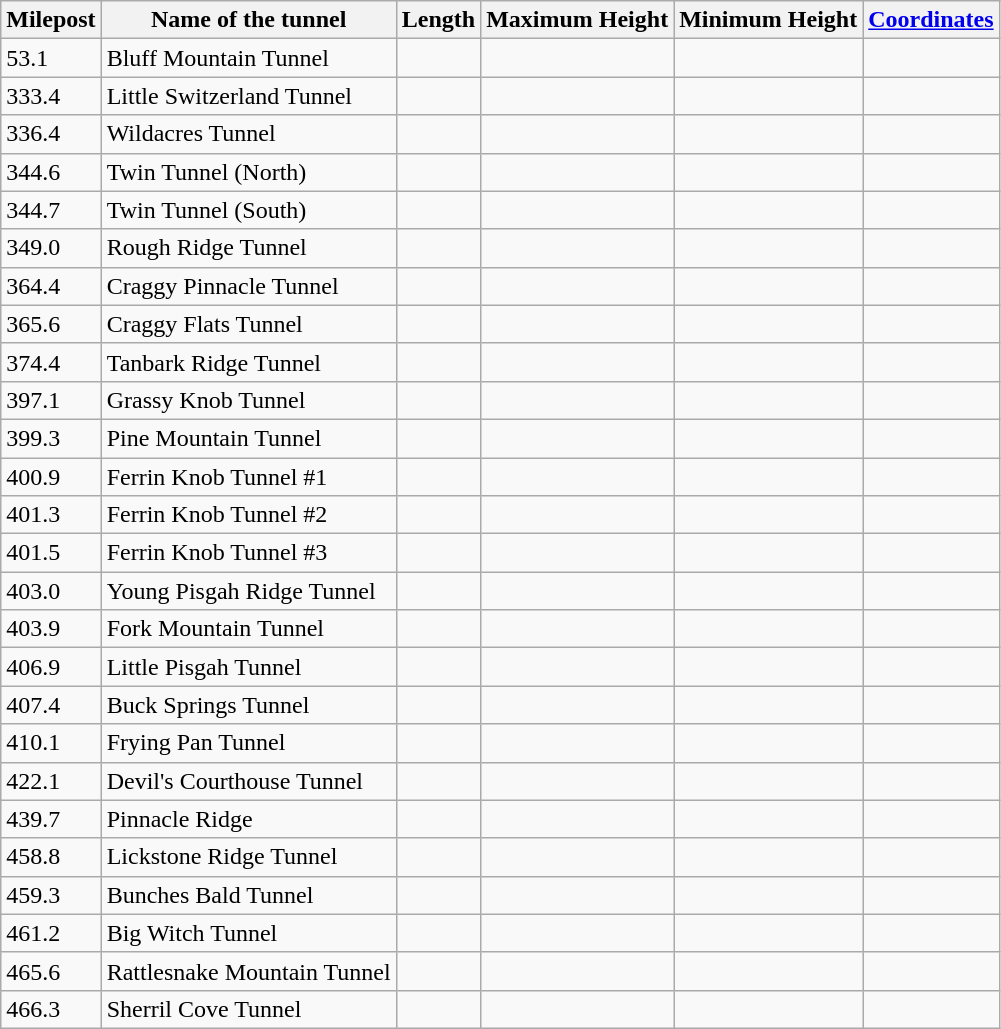<table class="sortable wikitable">
<tr>
<th>Milepost</th>
<th>Name of the tunnel</th>
<th>Length</th>
<th>Maximum Height</th>
<th>Minimum Height</th>
<th class="unsortable"><a href='#'>Coordinates</a></th>
</tr>
<tr>
<td>53.1</td>
<td>Bluff Mountain Tunnel</td>
<td></td>
<td></td>
<td></td>
<td></td>
</tr>
<tr>
<td>333.4</td>
<td>Little Switzerland Tunnel</td>
<td></td>
<td></td>
<td></td>
<td></td>
</tr>
<tr>
<td>336.4</td>
<td>Wildacres Tunnel</td>
<td></td>
<td></td>
<td></td>
<td></td>
</tr>
<tr>
<td>344.6</td>
<td>Twin Tunnel (North)</td>
<td></td>
<td></td>
<td></td>
<td></td>
</tr>
<tr>
<td>344.7</td>
<td>Twin Tunnel (South)</td>
<td></td>
<td></td>
<td></td>
<td></td>
</tr>
<tr>
<td>349.0</td>
<td>Rough Ridge Tunnel</td>
<td></td>
<td></td>
<td></td>
<td></td>
</tr>
<tr>
<td>364.4</td>
<td>Craggy Pinnacle Tunnel</td>
<td></td>
<td></td>
<td></td>
<td></td>
</tr>
<tr>
<td>365.6</td>
<td>Craggy Flats Tunnel</td>
<td></td>
<td></td>
<td></td>
<td></td>
</tr>
<tr>
<td>374.4</td>
<td>Tanbark Ridge Tunnel</td>
<td></td>
<td></td>
<td></td>
<td></td>
</tr>
<tr>
<td>397.1</td>
<td>Grassy Knob Tunnel</td>
<td></td>
<td></td>
<td></td>
<td></td>
</tr>
<tr>
<td>399.3</td>
<td>Pine Mountain Tunnel</td>
<td></td>
<td></td>
<td></td>
<td></td>
</tr>
<tr>
<td>400.9</td>
<td>Ferrin Knob Tunnel #1</td>
<td></td>
<td></td>
<td></td>
<td></td>
</tr>
<tr>
<td>401.3</td>
<td>Ferrin Knob Tunnel #2</td>
<td></td>
<td></td>
<td></td>
<td></td>
</tr>
<tr>
<td>401.5</td>
<td>Ferrin Knob Tunnel #3</td>
<td></td>
<td></td>
<td></td>
<td></td>
</tr>
<tr>
<td>403.0</td>
<td>Young Pisgah Ridge Tunnel</td>
<td></td>
<td></td>
<td></td>
<td></td>
</tr>
<tr>
<td>403.9</td>
<td>Fork Mountain Tunnel</td>
<td></td>
<td></td>
<td></td>
<td></td>
</tr>
<tr>
<td>406.9</td>
<td>Little Pisgah Tunnel</td>
<td></td>
<td></td>
<td></td>
<td></td>
</tr>
<tr>
<td>407.4</td>
<td>Buck Springs Tunnel</td>
<td></td>
<td></td>
<td></td>
<td></td>
</tr>
<tr>
<td>410.1</td>
<td>Frying Pan Tunnel</td>
<td></td>
<td></td>
<td></td>
<td></td>
</tr>
<tr>
<td>422.1</td>
<td>Devil's Courthouse Tunnel</td>
<td></td>
<td></td>
<td></td>
<td></td>
</tr>
<tr>
<td>439.7</td>
<td>Pinnacle Ridge</td>
<td></td>
<td></td>
<td></td>
<td></td>
</tr>
<tr>
<td>458.8</td>
<td>Lickstone Ridge Tunnel</td>
<td></td>
<td></td>
<td></td>
<td></td>
</tr>
<tr>
<td>459.3</td>
<td>Bunches Bald Tunnel</td>
<td></td>
<td></td>
<td></td>
<td></td>
</tr>
<tr>
<td>461.2</td>
<td>Big Witch Tunnel</td>
<td></td>
<td></td>
<td></td>
<td></td>
</tr>
<tr>
<td>465.6</td>
<td>Rattlesnake Mountain Tunnel</td>
<td></td>
<td></td>
<td></td>
<td></td>
</tr>
<tr>
<td>466.3</td>
<td>Sherril Cove Tunnel</td>
<td></td>
<td></td>
<td></td>
<td></td>
</tr>
</table>
